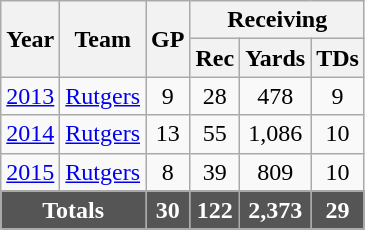<table class="wikitable" style="text-align:center;">
<tr>
<th rowspan="2">Year</th>
<th rowspan="2">Team</th>
<th rowspan="2">GP</th>
<th colspan=3>Receiving</th>
</tr>
<tr>
<th>Rec</th>
<th>Yards</th>
<th>TDs</th>
</tr>
<tr>
<td><a href='#'>2013</a></td>
<td><a href='#'>Rutgers</a></td>
<td>9</td>
<td>28</td>
<td>478</td>
<td>9</td>
</tr>
<tr>
<td><a href='#'>2014</a></td>
<td><a href='#'>Rutgers</a></td>
<td>13</td>
<td>55</td>
<td>1,086</td>
<td>10</td>
</tr>
<tr>
<td><a href='#'>2015</a></td>
<td><a href='#'>Rutgers</a></td>
<td>8</td>
<td>39</td>
<td>809</td>
<td>10</td>
</tr>
<tr style="background:#555; font-weight:bold; color:white;">
<td colspan=2>Totals</td>
<td>30</td>
<td>122</td>
<td>2,373</td>
<td>29</td>
</tr>
</table>
